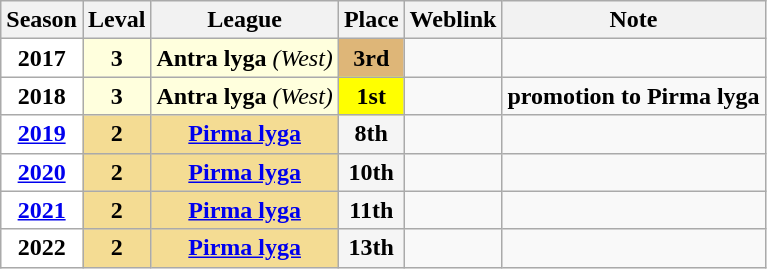<table class="wikitable">
<tr>
<th>Season</th>
<th>Leval</th>
<th>League</th>
<th>Place</th>
<th>Weblink</th>
<th>Note</th>
</tr>
<tr>
<td bgcolor="#FFFFFF" style="text-align:center;"><strong>2017</strong></td>
<td bgcolor="#FFFFDD" style="text-align:center;"><strong>3</strong></td>
<td bgcolor="#FFFFDD" style="text-align:center;"><strong>Antra lyga</strong> <em>(West)</em></td>
<td bgcolor="#DEB678" style="text-align:center;"><strong>3rd</strong></td>
<td></td>
<td></td>
</tr>
<tr>
<td bgcolor="#FFFFFF" style="text-align:center;"><strong>2018</strong></td>
<td bgcolor="#FFFFDD" style="text-align:center;"><strong>3</strong></td>
<td bgcolor="#FFFFDD" style="text-align:center;"><strong>Antra lyga</strong> <em>(West)</em></td>
<td bgcolor="#FFFF00" style="text-align:center;"><strong>1st</strong></td>
<td></td>
<td> <strong>promotion to Pirma lyga</strong></td>
</tr>
<tr>
<td bgcolor="#FFFFFF" style="text-align:center;"><strong><a href='#'>2019</a></strong></td>
<td bgcolor="#F4DC93" style="text-align:center;"><strong>2</strong></td>
<td bgcolor="#F4DC93" style="text-align:center;"><strong><a href='#'>Pirma lyga</a></strong></td>
<td bgcolor="#F5F5F5" style="text-align:center;"><strong>8th</strong></td>
<td></td>
<td></td>
</tr>
<tr>
<td bgcolor="#FFFFFF" style="text-align:center;"><strong><a href='#'>2020</a></strong></td>
<td bgcolor="#F4DC93" style="text-align:center;"><strong>2</strong></td>
<td bgcolor="#F4DC93" style="text-align:center;"><strong><a href='#'>Pirma lyga</a></strong></td>
<td bgcolor="#F5F5F5" style="text-align:center;"><strong>10th</strong></td>
<td></td>
<td></td>
</tr>
<tr>
<td bgcolor="#FFFFFF" style="text-align:center;"><strong><a href='#'>2021</a></strong></td>
<td bgcolor="#F4DC93" style="text-align:center;"><strong>2</strong></td>
<td bgcolor="#F4DC93" style="text-align:center;"><strong><a href='#'>Pirma lyga</a></strong></td>
<td bgcolor="#F5F5F5" style="text-align:center;"><strong>11th</strong></td>
<td></td>
<td></td>
</tr>
<tr>
<td bgcolor="#FFFFFF" style="text-align:center;"><strong>2022</strong></td>
<td bgcolor="#F4DC93" style="text-align:center;"><strong>2</strong></td>
<td bgcolor="#F4DC93" style="text-align:center;"><strong><a href='#'>Pirma lyga</a></strong></td>
<td bgcolor="#F5F5F5" style="text-align:center;"><strong>13th</strong></td>
<td></td>
<td></td>
</tr>
</table>
